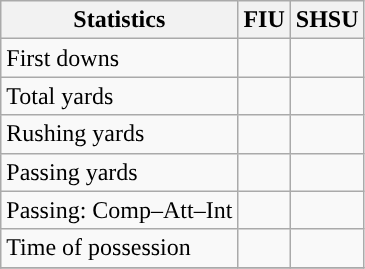<table class="wikitable" style="float: left;">
<tr>
<th>Statistics</th>
<th>FIU</th>
<th>SHSU</th>
</tr>
<tr>
<td>First downs</td>
<td></td>
<td></td>
</tr>
<tr>
<td>Total yards</td>
<td></td>
<td></td>
</tr>
<tr>
<td>Rushing yards</td>
<td></td>
<td></td>
</tr>
<tr>
<td>Passing yards</td>
<td></td>
<td></td>
</tr>
<tr>
<td>Passing: Comp–Att–Int</td>
<td></td>
<td></td>
</tr>
<tr>
<td>Time of possession</td>
<td></td>
<td></td>
</tr>
<tr>
</tr>
</table>
